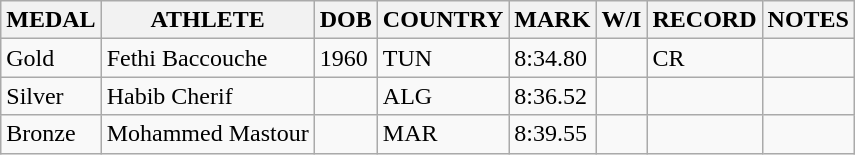<table class="wikitable">
<tr>
<th>MEDAL</th>
<th>ATHLETE</th>
<th>DOB</th>
<th>COUNTRY</th>
<th>MARK</th>
<th>W/I</th>
<th>RECORD</th>
<th>NOTES</th>
</tr>
<tr>
<td>Gold</td>
<td>Fethi Baccouche</td>
<td>1960</td>
<td>TUN</td>
<td>8:34.80</td>
<td></td>
<td>CR</td>
<td></td>
</tr>
<tr>
<td>Silver</td>
<td>Habib Cherif</td>
<td></td>
<td>ALG</td>
<td>8:36.52</td>
<td></td>
<td></td>
<td></td>
</tr>
<tr>
<td>Bronze</td>
<td>Mohammed Mastour</td>
<td></td>
<td>MAR</td>
<td>8:39.55</td>
<td></td>
<td></td>
<td></td>
</tr>
</table>
